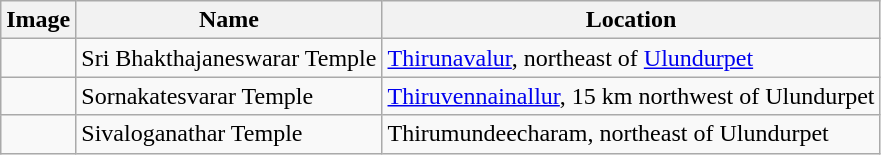<table class="wikitable">
<tr>
<th>Image</th>
<th>Name</th>
<th>Location</th>
</tr>
<tr>
<td></td>
<td>Sri Bhakthajaneswarar Temple</td>
<td><a href='#'>Thirunavalur</a>,  northeast of <a href='#'>Ulundurpet</a></td>
</tr>
<tr>
<td></td>
<td>Sornakatesvarar Temple</td>
<td><a href='#'>Thiruvennainallur</a>, 15 km northwest of Ulundurpet</td>
</tr>
<tr>
<td></td>
<td>Sivaloganathar Temple</td>
<td>Thirumundeecharam,  northeast of Ulundurpet</td>
</tr>
</table>
